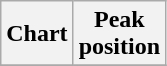<table class="wikitable plainrowheaders">
<tr>
<th>Chart</th>
<th>Peak<br>position</th>
</tr>
<tr>
</tr>
</table>
